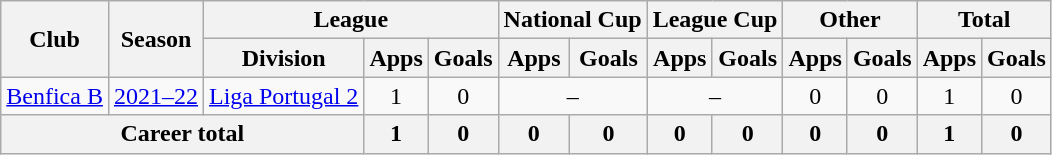<table class="wikitable" style="text-align: center">
<tr>
<th rowspan="2">Club</th>
<th rowspan="2">Season</th>
<th colspan="3">League</th>
<th colspan="2">National Cup</th>
<th colspan="2">League Cup</th>
<th colspan="2">Other</th>
<th colspan="2">Total</th>
</tr>
<tr>
<th>Division</th>
<th>Apps</th>
<th>Goals</th>
<th>Apps</th>
<th>Goals</th>
<th>Apps</th>
<th>Goals</th>
<th>Apps</th>
<th>Goals</th>
<th>Apps</th>
<th>Goals</th>
</tr>
<tr>
<td><a href='#'>Benfica B</a></td>
<td><a href='#'>2021–22</a></td>
<td><a href='#'>Liga Portugal 2</a></td>
<td>1</td>
<td>0</td>
<td colspan="2">–</td>
<td colspan="2">–</td>
<td>0</td>
<td>0</td>
<td>1</td>
<td>0</td>
</tr>
<tr>
<th colspan="3"><strong>Career total</strong></th>
<th>1</th>
<th>0</th>
<th>0</th>
<th>0</th>
<th>0</th>
<th>0</th>
<th>0</th>
<th>0</th>
<th>1</th>
<th>0</th>
</tr>
</table>
